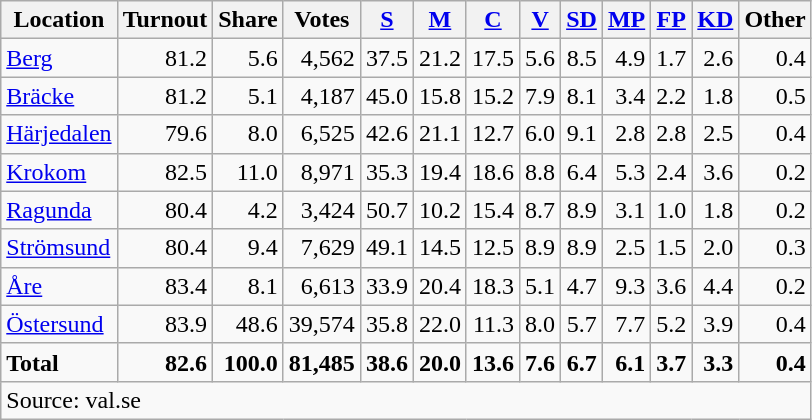<table class="wikitable sortable" style=text-align:right>
<tr>
<th>Location</th>
<th>Turnout</th>
<th>Share</th>
<th>Votes</th>
<th><a href='#'>S</a></th>
<th><a href='#'>M</a></th>
<th><a href='#'>C</a></th>
<th><a href='#'>V</a></th>
<th><a href='#'>SD</a></th>
<th><a href='#'>MP</a></th>
<th><a href='#'>FP</a></th>
<th><a href='#'>KD</a></th>
<th>Other</th>
</tr>
<tr>
<td align=left><a href='#'>Berg</a></td>
<td>81.2</td>
<td>5.6</td>
<td>4,562</td>
<td>37.5</td>
<td>21.2</td>
<td>17.5</td>
<td>5.6</td>
<td>8.5</td>
<td>4.9</td>
<td>1.7</td>
<td>2.6</td>
<td>0.4</td>
</tr>
<tr>
<td align=left><a href='#'>Bräcke</a></td>
<td>81.2</td>
<td>5.1</td>
<td>4,187</td>
<td>45.0</td>
<td>15.8</td>
<td>15.2</td>
<td>7.9</td>
<td>8.1</td>
<td>3.4</td>
<td>2.2</td>
<td>1.8</td>
<td>0.5</td>
</tr>
<tr>
<td align=left><a href='#'>Härjedalen</a></td>
<td>79.6</td>
<td>8.0</td>
<td>6,525</td>
<td>42.6</td>
<td>21.1</td>
<td>12.7</td>
<td>6.0</td>
<td>9.1</td>
<td>2.8</td>
<td>2.8</td>
<td>2.5</td>
<td>0.4</td>
</tr>
<tr>
<td align=left><a href='#'>Krokom</a></td>
<td>82.5</td>
<td>11.0</td>
<td>8,971</td>
<td>35.3</td>
<td>19.4</td>
<td>18.6</td>
<td>8.8</td>
<td>6.4</td>
<td>5.3</td>
<td>2.4</td>
<td>3.6</td>
<td>0.2</td>
</tr>
<tr>
<td align=left><a href='#'>Ragunda</a></td>
<td>80.4</td>
<td>4.2</td>
<td>3,424</td>
<td>50.7</td>
<td>10.2</td>
<td>15.4</td>
<td>8.7</td>
<td>8.9</td>
<td>3.1</td>
<td>1.0</td>
<td>1.8</td>
<td>0.2</td>
</tr>
<tr>
<td align=left><a href='#'>Strömsund</a></td>
<td>80.4</td>
<td>9.4</td>
<td>7,629</td>
<td>49.1</td>
<td>14.5</td>
<td>12.5</td>
<td>8.9</td>
<td>8.9</td>
<td>2.5</td>
<td>1.5</td>
<td>2.0</td>
<td>0.3</td>
</tr>
<tr>
<td align=left><a href='#'>Åre</a></td>
<td>83.4</td>
<td>8.1</td>
<td>6,613</td>
<td>33.9</td>
<td>20.4</td>
<td>18.3</td>
<td>5.1</td>
<td>4.7</td>
<td>9.3</td>
<td>3.6</td>
<td>4.4</td>
<td>0.2</td>
</tr>
<tr>
<td align=left><a href='#'>Östersund</a></td>
<td>83.9</td>
<td>48.6</td>
<td>39,574</td>
<td>35.8</td>
<td>22.0</td>
<td>11.3</td>
<td>8.0</td>
<td>5.7</td>
<td>7.7</td>
<td>5.2</td>
<td>3.9</td>
<td>0.4</td>
</tr>
<tr>
<td align=left><strong>Total</strong></td>
<td><strong>82.6</strong></td>
<td><strong>100.0</strong></td>
<td><strong>81,485</strong></td>
<td><strong>38.6</strong></td>
<td><strong>20.0</strong></td>
<td><strong>13.6</strong></td>
<td><strong>7.6</strong></td>
<td><strong>6.7</strong></td>
<td><strong>6.1</strong></td>
<td><strong>3.7</strong></td>
<td><strong>3.3</strong></td>
<td><strong>0.4</strong></td>
</tr>
<tr>
<td align=left colspan=13>Source: val.se</td>
</tr>
</table>
